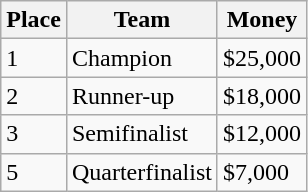<table class="wikitable">
<tr>
<th>Place</th>
<th>Team</th>
<th>Money</th>
</tr>
<tr>
<td>1</td>
<td>Champion</td>
<td>$25,000</td>
</tr>
<tr>
<td>2</td>
<td>Runner-up</td>
<td>$18,000</td>
</tr>
<tr>
<td>3</td>
<td>Semifinalist</td>
<td>$12,000</td>
</tr>
<tr>
<td>5</td>
<td>Quarterfinalist</td>
<td>$7,000</td>
</tr>
</table>
